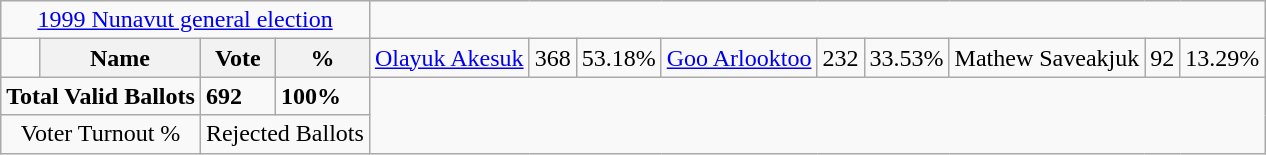<table class="wikitable">
<tr>
<td colspan=4 align=center><a href='#'>1999 Nunavut general election</a></td>
</tr>
<tr>
<td> </td>
<th><strong>Name </strong></th>
<th><strong>Vote</strong></th>
<th><strong>%</strong><br></th>
<td><a href='#'>Olayuk Akesuk</a></td>
<td>368</td>
<td>53.18%<br></td>
<td><a href='#'>Goo Arlooktoo</a></td>
<td>232</td>
<td>33.53%<br></td>
<td>Mathew Saveakjuk</td>
<td>92</td>
<td>13.29%</td>
</tr>
<tr>
<td colspan=2><strong>Total Valid Ballots</strong></td>
<td><strong>692</strong></td>
<td><strong>100%</strong></td>
</tr>
<tr>
<td colspan=2 align=center>Voter Turnout %</td>
<td colspan=2 align=center>Rejected Ballots</td>
</tr>
</table>
